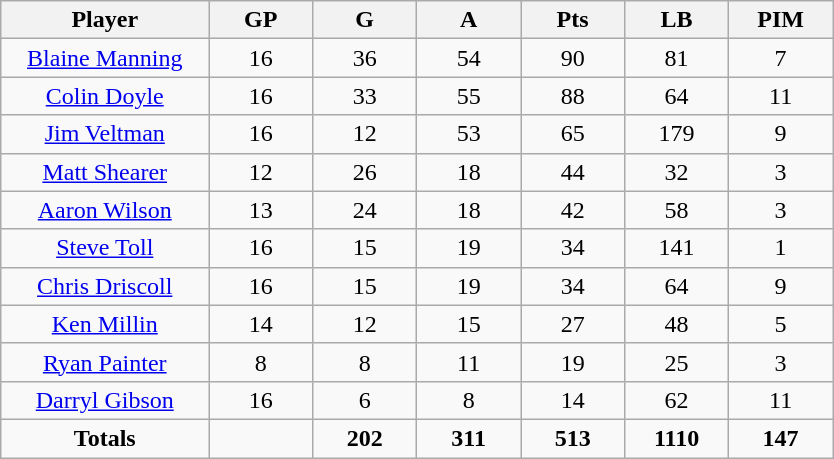<table class="wikitable sortable">
<tr align=center>
<th width="20%">Player</th>
<th width="10%">GP</th>
<th width="10%">G</th>
<th width="10%">A</th>
<th width="10%">Pts</th>
<th width="10%">LB</th>
<th width="10%">PIM</th>
</tr>
<tr align=center>
<td><a href='#'>Blaine Manning</a></td>
<td>16</td>
<td>36</td>
<td>54</td>
<td>90</td>
<td>81</td>
<td>7</td>
</tr>
<tr align=center>
<td><a href='#'>Colin Doyle</a></td>
<td>16</td>
<td>33</td>
<td>55</td>
<td>88</td>
<td>64</td>
<td>11</td>
</tr>
<tr align=center>
<td><a href='#'>Jim Veltman</a></td>
<td>16</td>
<td>12</td>
<td>53</td>
<td>65</td>
<td>179</td>
<td>9</td>
</tr>
<tr align=center>
<td><a href='#'>Matt Shearer</a></td>
<td>12</td>
<td>26</td>
<td>18</td>
<td>44</td>
<td>32</td>
<td>3</td>
</tr>
<tr align=center>
<td><a href='#'>Aaron Wilson</a></td>
<td>13</td>
<td>24</td>
<td>18</td>
<td>42</td>
<td>58</td>
<td>3</td>
</tr>
<tr align=center>
<td><a href='#'>Steve Toll</a></td>
<td>16</td>
<td>15</td>
<td>19</td>
<td>34</td>
<td>141</td>
<td>1</td>
</tr>
<tr align=center>
<td><a href='#'>Chris Driscoll</a></td>
<td>16</td>
<td>15</td>
<td>19</td>
<td>34</td>
<td>64</td>
<td>9</td>
</tr>
<tr align=center>
<td><a href='#'>Ken Millin</a></td>
<td>14</td>
<td>12</td>
<td>15</td>
<td>27</td>
<td>48</td>
<td>5</td>
</tr>
<tr align=center>
<td><a href='#'>Ryan Painter</a></td>
<td>8</td>
<td>8</td>
<td>11</td>
<td>19</td>
<td>25</td>
<td>3</td>
</tr>
<tr align=center>
<td><a href='#'>Darryl Gibson</a></td>
<td>16</td>
<td>6</td>
<td>8</td>
<td>14</td>
<td>62</td>
<td>11</td>
</tr>
<tr align=center>
<td><strong>Totals</strong></td>
<td></td>
<td><strong>202</strong></td>
<td><strong>311</strong></td>
<td><strong>513</strong></td>
<td><strong>1110</strong></td>
<td><strong>147</strong></td>
</tr>
</table>
